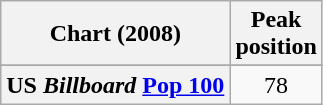<table class="wikitable sortable plainrowheaders" style="text-align:center">
<tr>
<th scope="col">Chart (2008)</th>
<th scope="col">Peak<br>position</th>
</tr>
<tr>
</tr>
<tr>
</tr>
<tr>
</tr>
<tr>
</tr>
<tr>
<th scope="row">US <em>Billboard</em> <a href='#'>Pop 100</a></th>
<td align="center">78</td>
</tr>
</table>
